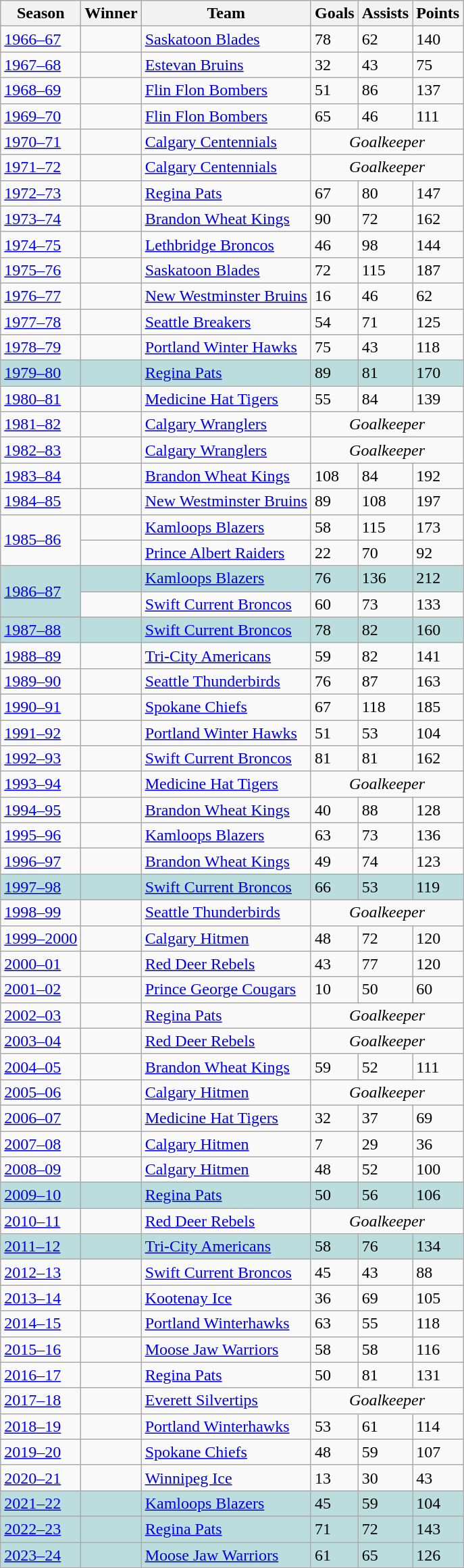<table class="wikitable sortable">
<tr>
<th>Season</th>
<th>Winner</th>
<th>Team</th>
<th>Goals</th>
<th>Assists</th>
<th>Points</th>
</tr>
<tr>
<td><a href='#'>1966–67</a></td>
<td></td>
<td><a href='#'>Saskatoon Blades</a></td>
<td>78</td>
<td>62</td>
<td>140</td>
</tr>
<tr>
<td><a href='#'>1967–68</a></td>
<td></td>
<td><a href='#'>Estevan Bruins</a></td>
<td>32</td>
<td>43</td>
<td>75</td>
</tr>
<tr>
<td><a href='#'>1968–69</a></td>
<td></td>
<td><a href='#'>Flin Flon Bombers</a></td>
<td>51</td>
<td>86</td>
<td>137</td>
</tr>
<tr>
<td><a href='#'>1969–70</a></td>
<td></td>
<td><a href='#'>Flin Flon Bombers</a></td>
<td>65</td>
<td>46</td>
<td>111</td>
</tr>
<tr>
<td><a href='#'>1970–71</a></td>
<td></td>
<td><a href='#'>Calgary Centennials</a></td>
<td colspan=3 align=center><em>Goalkeeper</em></td>
</tr>
<tr>
<td><a href='#'>1971–72</a></td>
<td></td>
<td><a href='#'>Calgary Centennials</a></td>
<td colspan=3 align=center><em>Goalkeeper</em></td>
</tr>
<tr>
<td><a href='#'>1972–73</a></td>
<td></td>
<td><a href='#'>Regina Pats</a></td>
<td>67</td>
<td>80</td>
<td>147</td>
</tr>
<tr>
<td><a href='#'>1973–74</a></td>
<td></td>
<td><a href='#'>Brandon Wheat Kings</a></td>
<td>90</td>
<td>72</td>
<td>162</td>
</tr>
<tr>
<td><a href='#'>1974–75</a></td>
<td></td>
<td><a href='#'>Lethbridge Broncos</a></td>
<td>46</td>
<td>98</td>
<td>144</td>
</tr>
<tr>
<td><a href='#'>1975–76</a></td>
<td></td>
<td><a href='#'>Saskatoon Blades</a></td>
<td>72</td>
<td>115</td>
<td>187</td>
</tr>
<tr>
<td><a href='#'>1976–77</a></td>
<td></td>
<td><a href='#'>New Westminster Bruins</a></td>
<td>16</td>
<td>46</td>
<td>62</td>
</tr>
<tr>
<td><a href='#'>1977–78</a></td>
<td></td>
<td><a href='#'>Seattle Breakers</a></td>
<td>54</td>
<td>71</td>
<td>125</td>
</tr>
<tr>
<td><a href='#'>1978–79</a></td>
<td></td>
<td><a href='#'>Portland Winter Hawks</a></td>
<td>75</td>
<td>43</td>
<td>118</td>
</tr>
<tr bgcolor="#bbdddd">
<td><a href='#'>1979–80</a></td>
<td></td>
<td><a href='#'>Regina Pats</a></td>
<td>89</td>
<td>81</td>
<td>170</td>
</tr>
<tr>
<td><a href='#'>1980–81</a></td>
<td></td>
<td><a href='#'>Medicine Hat Tigers</a></td>
<td>55</td>
<td>84</td>
<td>139</td>
</tr>
<tr>
<td><a href='#'>1981–82</a></td>
<td></td>
<td><a href='#'>Calgary Wranglers</a></td>
<td colspan=3 align=center><em>Goalkeeper</em></td>
</tr>
<tr>
<td><a href='#'>1982–83</a></td>
<td></td>
<td><a href='#'>Calgary Wranglers</a></td>
<td colspan=3 align=center><em>Goalkeeper</em></td>
</tr>
<tr>
<td><a href='#'>1983–84</a></td>
<td></td>
<td><a href='#'>Brandon Wheat Kings</a></td>
<td>108</td>
<td>84</td>
<td>192</td>
</tr>
<tr>
<td><a href='#'>1984–85</a></td>
<td></td>
<td><a href='#'>New Westminster Bruins</a></td>
<td>89</td>
<td>108</td>
<td>197</td>
</tr>
<tr>
<td rowspan="2"><a href='#'>1985–86</a></td>
<td></td>
<td><a href='#'>Kamloops Blazers</a></td>
<td>58</td>
<td>115</td>
<td>173</td>
</tr>
<tr>
<td></td>
<td><a href='#'>Prince Albert Raiders</a></td>
<td>22</td>
<td>70</td>
<td>92</td>
</tr>
<tr bgcolor="#bbdddd">
<td rowspan="2"><a href='#'>1986–87</a></td>
<td></td>
<td><a href='#'>Kamloops Blazers</a></td>
<td>76</td>
<td>136</td>
<td>212</td>
</tr>
<tr>
<td></td>
<td><a href='#'>Swift Current Broncos</a></td>
<td>60</td>
<td>73</td>
<td>133</td>
</tr>
<tr bgcolor="#bbdddd">
<td><a href='#'>1987–88</a></td>
<td></td>
<td><a href='#'>Swift Current Broncos</a></td>
<td>78</td>
<td>82</td>
<td>160</td>
</tr>
<tr>
<td><a href='#'>1988–89</a></td>
<td></td>
<td><a href='#'>Tri-City Americans</a></td>
<td>59</td>
<td>82</td>
<td>141</td>
</tr>
<tr>
<td><a href='#'>1989–90</a></td>
<td></td>
<td><a href='#'>Seattle Thunderbirds</a></td>
<td>76</td>
<td>87</td>
<td>163</td>
</tr>
<tr>
<td><a href='#'>1990–91</a></td>
<td></td>
<td><a href='#'>Spokane Chiefs</a></td>
<td>67</td>
<td>118</td>
<td>185</td>
</tr>
<tr>
<td><a href='#'>1991–92</a></td>
<td></td>
<td><a href='#'>Portland Winter Hawks</a></td>
<td>51</td>
<td>53</td>
<td>104</td>
</tr>
<tr>
<td><a href='#'>1992–93</a></td>
<td></td>
<td><a href='#'>Swift Current Broncos</a></td>
<td>81</td>
<td>81</td>
<td>162</td>
</tr>
<tr>
<td><a href='#'>1993–94</a></td>
<td></td>
<td><a href='#'>Medicine Hat Tigers</a></td>
<td colspan=3 align=center><em>Goalkeeper</em></td>
</tr>
<tr>
<td><a href='#'>1994–95</a></td>
<td></td>
<td><a href='#'>Brandon Wheat Kings</a></td>
<td>40</td>
<td>88</td>
<td>128</td>
</tr>
<tr>
<td><a href='#'>1995–96</a></td>
<td></td>
<td><a href='#'>Kamloops Blazers</a></td>
<td>63</td>
<td>73</td>
<td>136</td>
</tr>
<tr>
<td><a href='#'>1996–97</a></td>
<td></td>
<td><a href='#'>Brandon Wheat Kings</a></td>
<td>49</td>
<td>74</td>
<td>123</td>
</tr>
<tr bgcolor="#bbdddd">
<td><a href='#'>1997–98</a></td>
<td></td>
<td><a href='#'>Swift Current Broncos</a></td>
<td>66</td>
<td>53</td>
<td>119</td>
</tr>
<tr>
<td><a href='#'>1998–99</a></td>
<td></td>
<td><a href='#'>Seattle Thunderbirds</a></td>
<td colspan=3 align=center><em>Goalkeeper</em></td>
</tr>
<tr>
<td><a href='#'>1999–2000</a></td>
<td></td>
<td><a href='#'>Calgary Hitmen</a></td>
<td>48</td>
<td>72</td>
<td>120</td>
</tr>
<tr>
<td><a href='#'>2000–01</a></td>
<td></td>
<td><a href='#'>Red Deer Rebels</a></td>
<td>43</td>
<td>77</td>
<td>120</td>
</tr>
<tr>
<td><a href='#'>2001–02</a></td>
<td></td>
<td><a href='#'>Prince George Cougars</a></td>
<td>10</td>
<td>50</td>
<td>60</td>
</tr>
<tr>
<td><a href='#'>2002–03</a></td>
<td></td>
<td><a href='#'>Regina Pats</a></td>
<td colspan=3 align=center><em>Goalkeeper</em></td>
</tr>
<tr>
<td><a href='#'>2003–04</a></td>
<td></td>
<td><a href='#'>Red Deer Rebels</a></td>
<td colspan=3 align=center><em>Goalkeeper</em></td>
</tr>
<tr>
<td><a href='#'>2004–05</a></td>
<td></td>
<td><a href='#'>Brandon Wheat Kings</a></td>
<td>59</td>
<td>52</td>
<td>111</td>
</tr>
<tr>
<td><a href='#'>2005–06</a></td>
<td></td>
<td><a href='#'>Calgary Hitmen</a></td>
<td colspan=3 align=center><em>Goalkeeper</em></td>
</tr>
<tr>
<td><a href='#'>2006–07</a></td>
<td></td>
<td><a href='#'>Medicine Hat Tigers</a></td>
<td>32</td>
<td>37</td>
<td>69</td>
</tr>
<tr>
<td><a href='#'>2007–08</a></td>
<td></td>
<td><a href='#'>Calgary Hitmen</a></td>
<td>7</td>
<td>29</td>
<td>36</td>
</tr>
<tr>
<td><a href='#'>2008–09</a></td>
<td></td>
<td><a href='#'>Calgary Hitmen</a></td>
<td>48</td>
<td>52</td>
<td>100</td>
</tr>
<tr bgcolor="#bbdddd">
<td><a href='#'>2009–10</a></td>
<td></td>
<td><a href='#'>Regina Pats</a></td>
<td>50</td>
<td>56</td>
<td>106</td>
</tr>
<tr>
<td><a href='#'>2010–11</a></td>
<td></td>
<td><a href='#'>Red Deer Rebels</a></td>
<td colspan=3 align=center><em>Goalkeeper</em></td>
</tr>
<tr bgcolor="#bbdddd">
<td><a href='#'>2011–12</a></td>
<td></td>
<td><a href='#'>Tri-City Americans</a></td>
<td>58</td>
<td>76</td>
<td>134</td>
</tr>
<tr>
<td><a href='#'>2012–13</a></td>
<td></td>
<td><a href='#'>Swift Current Broncos</a></td>
<td>45</td>
<td>43</td>
<td>88</td>
</tr>
<tr>
<td><a href='#'>2013–14</a></td>
<td></td>
<td><a href='#'>Kootenay Ice</a></td>
<td>36</td>
<td>69</td>
<td>105</td>
</tr>
<tr>
<td><a href='#'>2014–15</a></td>
<td></td>
<td><a href='#'>Portland Winterhawks</a></td>
<td>63</td>
<td>55</td>
<td>118</td>
</tr>
<tr>
<td><a href='#'>2015–16</a></td>
<td></td>
<td><a href='#'>Moose Jaw Warriors</a></td>
<td>58</td>
<td>58</td>
<td>116</td>
</tr>
<tr>
<td><a href='#'>2016–17</a></td>
<td></td>
<td><a href='#'>Regina Pats</a></td>
<td>50</td>
<td>81</td>
<td>131</td>
</tr>
<tr>
<td><a href='#'>2017–18</a></td>
<td></td>
<td><a href='#'>Everett Silvertips</a></td>
<td colspan=3 align=center><em>Goalkeeper</em></td>
</tr>
<tr>
<td><a href='#'>2018–19</a></td>
<td></td>
<td><a href='#'>Portland Winterhawks</a></td>
<td>53</td>
<td>61</td>
<td>114</td>
</tr>
<tr>
<td><a href='#'>2019–20</a></td>
<td></td>
<td><a href='#'>Spokane Chiefs</a></td>
<td>48</td>
<td>59</td>
<td>107</td>
</tr>
<tr>
<td><a href='#'>2020–21</a></td>
<td></td>
<td><a href='#'>Winnipeg Ice</a></td>
<td>13</td>
<td>30</td>
<td>43</td>
</tr>
<tr bgcolor="#bbdddd">
<td><a href='#'>2021–22</a></td>
<td></td>
<td><a href='#'>Kamloops Blazers</a></td>
<td>45</td>
<td>59</td>
<td>104</td>
</tr>
<tr bgcolor="#bbdddd">
<td><a href='#'>2022–23</a></td>
<td></td>
<td><a href='#'>Regina Pats</a></td>
<td>71</td>
<td>72</td>
<td>143</td>
</tr>
<tr bgcolor="#bbdddd">
<td><a href='#'>2023–24</a></td>
<td></td>
<td><a href='#'>Moose Jaw Warriors</a></td>
<td>61</td>
<td>65</td>
<td>126</td>
</tr>
</table>
